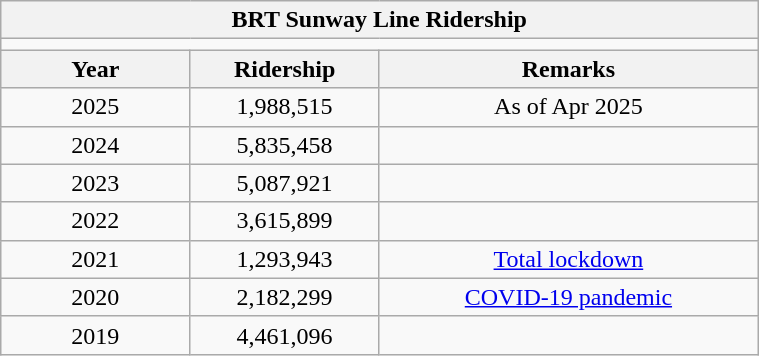<table class="wikitable" style="width:40%">
<tr>
<th colspan=4 align="center">BRT Sunway Line Ridership</th>
</tr>
<tr>
<td colspan=4 align="center" bgcolor=></td>
</tr>
<tr>
<th style="width:20%">Year</th>
<th style="width:20%">Ridership</th>
<th style="width:40%">Remarks</th>
</tr>
<tr>
<td align="center">2025</td>
<td align="center">1,988,515</td>
<td align="center">As of Apr 2025</td>
</tr>
<tr>
<td align="center">2024</td>
<td align="center">5,835,458</td>
<td align="center"></td>
</tr>
<tr>
<td align="center">2023</td>
<td align="center">5,087,921</td>
<td></td>
</tr>
<tr>
<td align="center">2022</td>
<td align="center">3,615,899</td>
<td></td>
</tr>
<tr>
<td align="center">2021</td>
<td align="center">1,293,943</td>
<td align="center"><a href='#'>Total lockdown</a></td>
</tr>
<tr>
<td align="center">2020</td>
<td align="center">2,182,299</td>
<td align="center"><a href='#'>COVID-19 pandemic</a></td>
</tr>
<tr>
<td align="center">2019</td>
<td align="center">4,461,096</td>
<td align="center"></td>
</tr>
</table>
